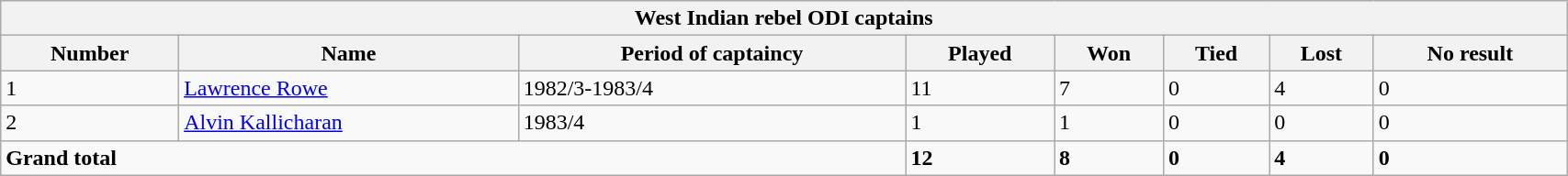<table class="wikitable" width="90%">
<tr bgcolor="#efefef">
<th colspan=8 style="border-right:0px;";>West Indian rebel ODI captains</th>
</tr>
<tr bgcolor="#efefef">
<th>Number</th>
<th>Name</th>
<th>Period of captaincy</th>
<th>Played</th>
<th>Won</th>
<th>Tied</th>
<th>Lost</th>
<th>No result</th>
</tr>
<tr>
<td>1</td>
<td><a href='#'>Lawrence Rowe</a></td>
<td>1982/3-1983/4</td>
<td>11</td>
<td>7</td>
<td>0</td>
<td>4</td>
<td>0</td>
</tr>
<tr>
<td>2</td>
<td><a href='#'>Alvin Kallicharan</a></td>
<td>1983/4</td>
<td>1</td>
<td>1</td>
<td>0</td>
<td>0</td>
<td>0</td>
</tr>
<tr>
<td colspan=3><strong>Grand total</strong></td>
<td><strong>12</strong></td>
<td><strong>8</strong></td>
<td><strong>0</strong></td>
<td><strong>4</strong></td>
<td><strong>0</strong></td>
</tr>
</table>
